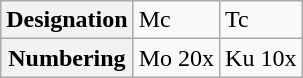<table class="wikitable">
<tr>
<th>Designation</th>
<td>Mc</td>
<td>Tc</td>
</tr>
<tr>
<th>Numbering</th>
<td>Mo 20x</td>
<td>Ku 10x</td>
</tr>
</table>
